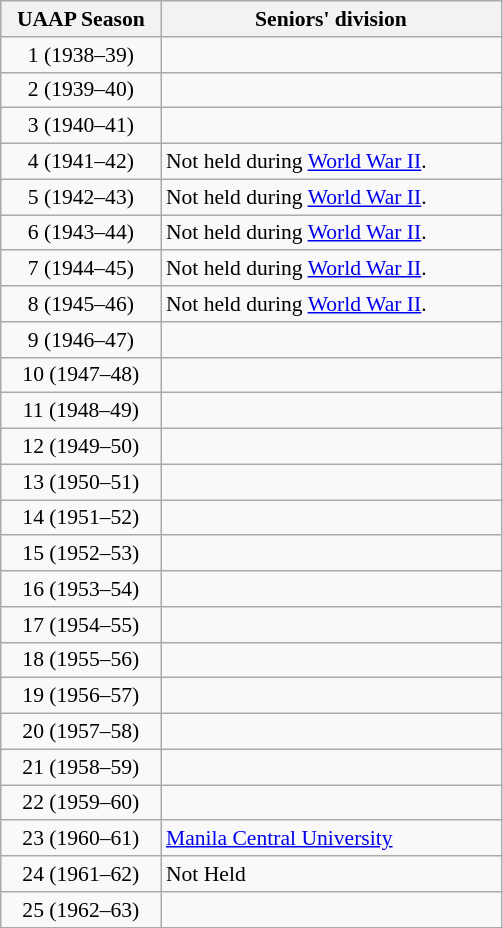<table class="wikitable" style="font-size:90%;">
<tr>
<th width=100px>UAAP Season</th>
<th width=220px>Seniors' division</th>
</tr>
<tr>
<td align=center>1 (1938–39)</td>
<td></td>
</tr>
<tr>
<td align=center>2 (1939–40)</td>
<td><br></td>
</tr>
<tr>
<td align=center>3 (1940–41)</td>
<td></td>
</tr>
<tr>
<td align=center>4 (1941–42)</td>
<td>Not held during <a href='#'>World War II</a>.</td>
</tr>
<tr>
<td align=center>5 (1942–43)</td>
<td>Not held during <a href='#'>World War II</a>.</td>
</tr>
<tr>
<td align=center>6 (1943–44)</td>
<td>Not held during <a href='#'>World War II</a>.</td>
</tr>
<tr>
<td align=center>7 (1944–45)</td>
<td>Not held during <a href='#'>World War II</a>.</td>
</tr>
<tr>
<td align=center>8 (1945–46)</td>
<td>Not held during <a href='#'>World War II</a>.</td>
</tr>
<tr>
<td align=center>9 (1946–47)</td>
<td></td>
</tr>
<tr>
<td align=center>10 (1947–48)</td>
<td></td>
</tr>
<tr>
<td align=center>11 (1948–49)</td>
<td></td>
</tr>
<tr>
<td align=center>12 (1949–50)</td>
<td></td>
</tr>
<tr>
<td align=center>13 (1950–51)</td>
<td></td>
</tr>
<tr>
<td align=center>14 (1951–52)</td>
<td></td>
</tr>
<tr>
<td align=center>15 (1952–53)</td>
<td></td>
</tr>
<tr>
<td align=center>16 (1953–54)</td>
<td></td>
</tr>
<tr>
<td align=center>17 (1954–55)</td>
<td></td>
</tr>
<tr>
<td align=center>18 (1955–56)</td>
<td></td>
</tr>
<tr>
<td align=center>19 (1956–57)</td>
<td></td>
</tr>
<tr>
<td align=center>20 (1957–58)</td>
<td></td>
</tr>
<tr>
<td align=center>21 (1958–59)</td>
<td></td>
</tr>
<tr>
<td align=center>22 (1959–60)</td>
<td></td>
</tr>
<tr>
<td align=center>23 (1960–61)</td>
<td> <a href='#'>Manila Central University</a></td>
</tr>
<tr>
<td align=center>24 (1961–62)</td>
<td>Not Held</td>
</tr>
<tr>
<td align=center>25 (1962–63)</td>
<td></td>
</tr>
<tr>
</tr>
</table>
